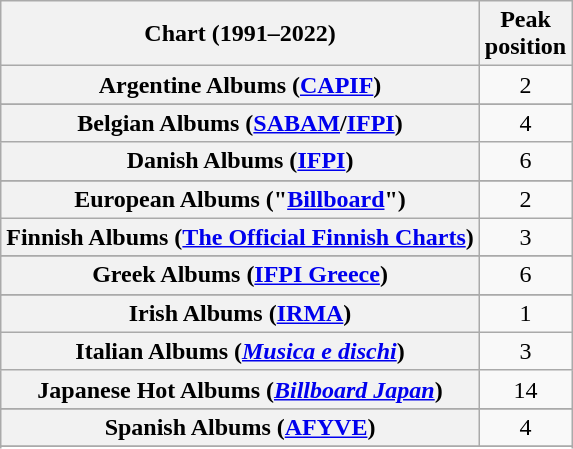<table class="wikitable sortable plainrowheaders" style="text-align:center">
<tr>
<th scope="col">Chart (1991–2022)</th>
<th scope="col">Peak<br> position</th>
</tr>
<tr>
<th scope="row">Argentine Albums (<a href='#'>CAPIF</a>)</th>
<td align="center">2</td>
</tr>
<tr>
</tr>
<tr>
</tr>
<tr>
<th scope="row">Belgian Albums (<a href='#'>SABAM</a>/<a href='#'>IFPI</a>)</th>
<td>4</td>
</tr>
<tr>
<th scope="row">Danish Albums (<a href='#'>IFPI</a>)</th>
<td>6</td>
</tr>
<tr>
</tr>
<tr>
<th scope="row">European Albums ("<a href='#'>Billboard</a>")</th>
<td>2</td>
</tr>
<tr>
<th scope="row">Finnish Albums (<a href='#'>The Official Finnish Charts</a>)</th>
<td>3</td>
</tr>
<tr>
</tr>
<tr>
</tr>
<tr>
<th scope="row">Greek Albums (<a href='#'>IFPI Greece</a>)</th>
<td>6</td>
</tr>
<tr>
</tr>
<tr>
<th scope="row">Irish Albums (<a href='#'>IRMA</a>)</th>
<td>1</td>
</tr>
<tr>
<th scope="row">Italian Albums (<em><a href='#'>Musica e dischi</a></em>)</th>
<td>3</td>
</tr>
<tr>
<th scope="row">Japanese Hot Albums (<em><a href='#'>Billboard Japan</a></em>)</th>
<td>14</td>
</tr>
<tr>
</tr>
<tr>
</tr>
<tr>
</tr>
<tr>
</tr>
<tr>
<th scope="row">Spanish Albums (<a href='#'>AFYVE</a>)</th>
<td align="center">4</td>
</tr>
<tr>
</tr>
<tr>
</tr>
<tr>
</tr>
<tr>
</tr>
<tr>
</tr>
</table>
